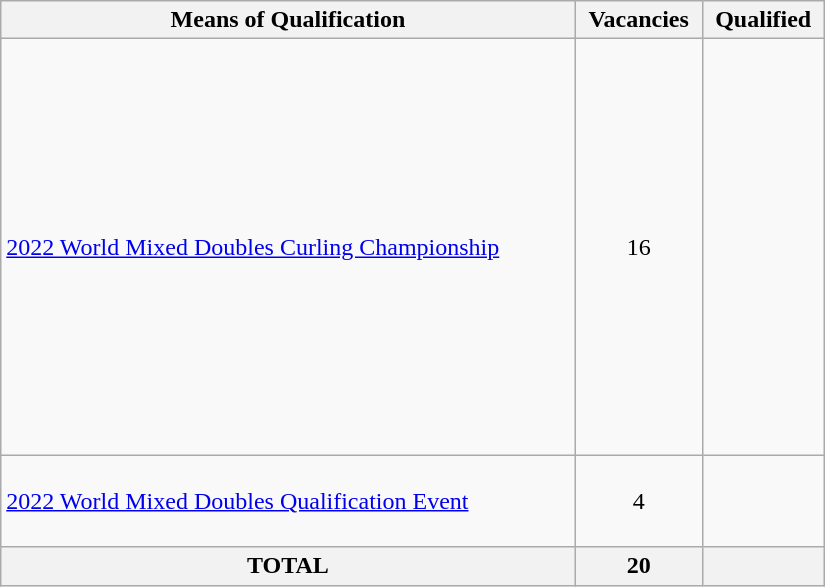<table class="wikitable" style="width:550px">
<tr>
<th scope="col">Means of Qualification</th>
<th scope="col">Vacancies</th>
<th scope="col">Qualified</th>
</tr>
<tr>
<td><a href='#'>2022 World Mixed Doubles Curling Championship</a></td>
<td align=center>16</td>
<td> <br>  <br>  <br>  <br>  <br>  <br>  <br>  <br>  <br>  <br>  <br>  <br>  <br>  <br>  <br> </td>
</tr>
<tr>
<td><a href='#'>2022 World Mixed Doubles Qualification Event</a></td>
<td align=center>4</td>
<td> <br>  <br>  <br> </td>
</tr>
<tr>
<th>TOTAL</th>
<th>20</th>
<th></th>
</tr>
</table>
